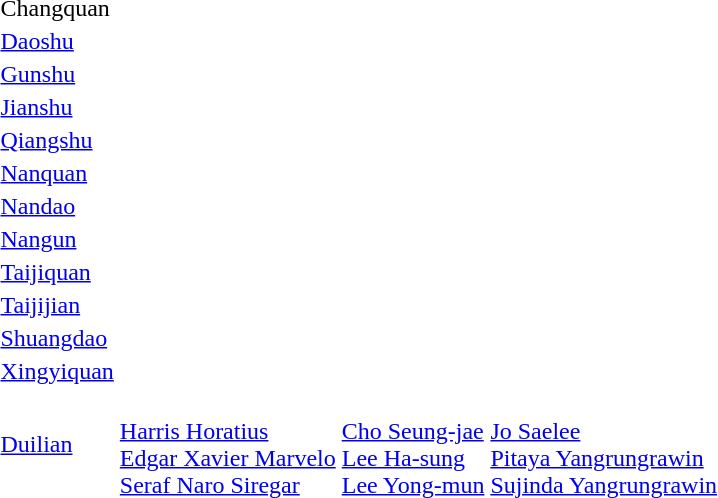<table>
<tr>
<td>Changquan<br></td>
<td></td>
<td></td>
<td></td>
</tr>
<tr>
<td><a href='#'>Daoshu</a></td>
<td></td>
<td></td>
<td></td>
</tr>
<tr>
<td><a href='#'>Gunshu</a></td>
<td></td>
<td></td>
<td></td>
</tr>
<tr>
<td><a href='#'>Jianshu</a></td>
<td></td>
<td></td>
<td></td>
</tr>
<tr>
<td><a href='#'>Qiangshu</a></td>
<td></td>
<td></td>
<td></td>
</tr>
<tr>
<td><a href='#'>Nanquan</a></td>
<td></td>
<td></td>
<td></td>
</tr>
<tr>
<td><a href='#'>Nandao</a></td>
<td></td>
<td></td>
<td></td>
</tr>
<tr>
<td><a href='#'>Nangun</a></td>
<td></td>
<td></td>
<td></td>
</tr>
<tr>
<td><a href='#'>Taijiquan</a></td>
<td></td>
<td></td>
<td></td>
</tr>
<tr>
<td><a href='#'>Taijijian</a></td>
<td></td>
<td></td>
<td></td>
</tr>
<tr>
<td><a href='#'>Shuangdao</a></td>
<td></td>
<td></td>
<td></td>
</tr>
<tr>
<td><a href='#'>Xingyiquan</a></td>
<td></td>
<td></td>
<td></td>
</tr>
<tr>
<td><a href='#'>Duilian</a></td>
<td><br><a href='#'>Harris Horatius</a><br><a href='#'>Edgar Xavier Marvelo</a><br><a href='#'>Seraf Naro Siregar</a></td>
<td><br><a href='#'>Cho Seung-jae</a><br><a href='#'>Lee Ha-sung</a><br><a href='#'>Lee Yong-mun</a></td>
<td><br><a href='#'>Jo Saelee</a><br><a href='#'>Pitaya Yangrungrawin</a><br><a href='#'>Sujinda Yangrungrawin</a></td>
</tr>
</table>
